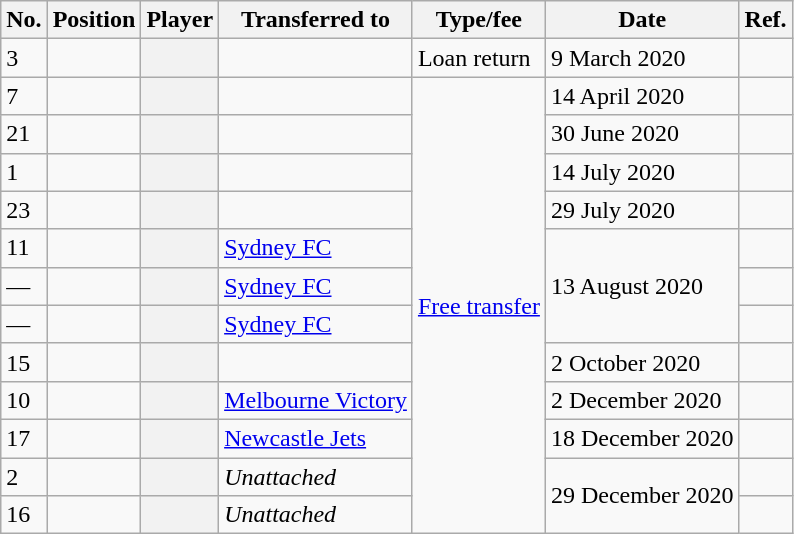<table class="wikitable plainrowheaders sortable" style="text-align:center; text-align:left">
<tr>
<th scope="col">No.</th>
<th scope="col">Position</th>
<th scope="col">Player</th>
<th scope="col">Transferred to</th>
<th scope="col">Type/fee</th>
<th scope="col">Date</th>
<th class="unsortable" scope="col">Ref.</th>
</tr>
<tr>
<td>3</td>
<td></td>
<th scope="row"></th>
<td></td>
<td>Loan return</td>
<td>9 March 2020</td>
<td></td>
</tr>
<tr>
<td>7</td>
<td></td>
<th scope="row"></th>
<td></td>
<td rowspan="12"><a href='#'>Free transfer</a></td>
<td>14 April 2020</td>
<td></td>
</tr>
<tr>
<td>21</td>
<td></td>
<th scope="row"></th>
<td></td>
<td>30 June 2020</td>
<td></td>
</tr>
<tr>
<td>1</td>
<td></td>
<th scope="row"></th>
<td></td>
<td>14 July 2020</td>
<td></td>
</tr>
<tr>
<td>23</td>
<td></td>
<th scope="row"></th>
<td></td>
<td>29 July 2020</td>
<td></td>
</tr>
<tr>
<td>11</td>
<td></td>
<th scope="row"></th>
<td><a href='#'>Sydney FC</a></td>
<td rowspan="3">13 August 2020</td>
<td></td>
</tr>
<tr>
<td>—</td>
<td></td>
<th scope="row"></th>
<td><a href='#'>Sydney FC</a></td>
<td></td>
</tr>
<tr>
<td>—</td>
<td></td>
<th scope="row"></th>
<td><a href='#'>Sydney FC</a></td>
<td></td>
</tr>
<tr>
<td>15</td>
<td></td>
<th scope="row"></th>
<td></td>
<td>2 October 2020</td>
<td></td>
</tr>
<tr>
<td>10</td>
<td></td>
<th scope="row"></th>
<td><a href='#'>Melbourne Victory</a></td>
<td>2 December 2020</td>
<td></td>
</tr>
<tr>
<td>17</td>
<td></td>
<th scope="row"></th>
<td><a href='#'>Newcastle Jets</a></td>
<td>18 December 2020</td>
<td></td>
</tr>
<tr>
<td>2</td>
<td></td>
<th scope="row"></th>
<td><em>Unattached</em></td>
<td rowspan="2">29 December 2020</td>
<td></td>
</tr>
<tr>
<td>16</td>
<td></td>
<th scope="row"></th>
<td><em>Unattached</em></td>
<td></td>
</tr>
</table>
